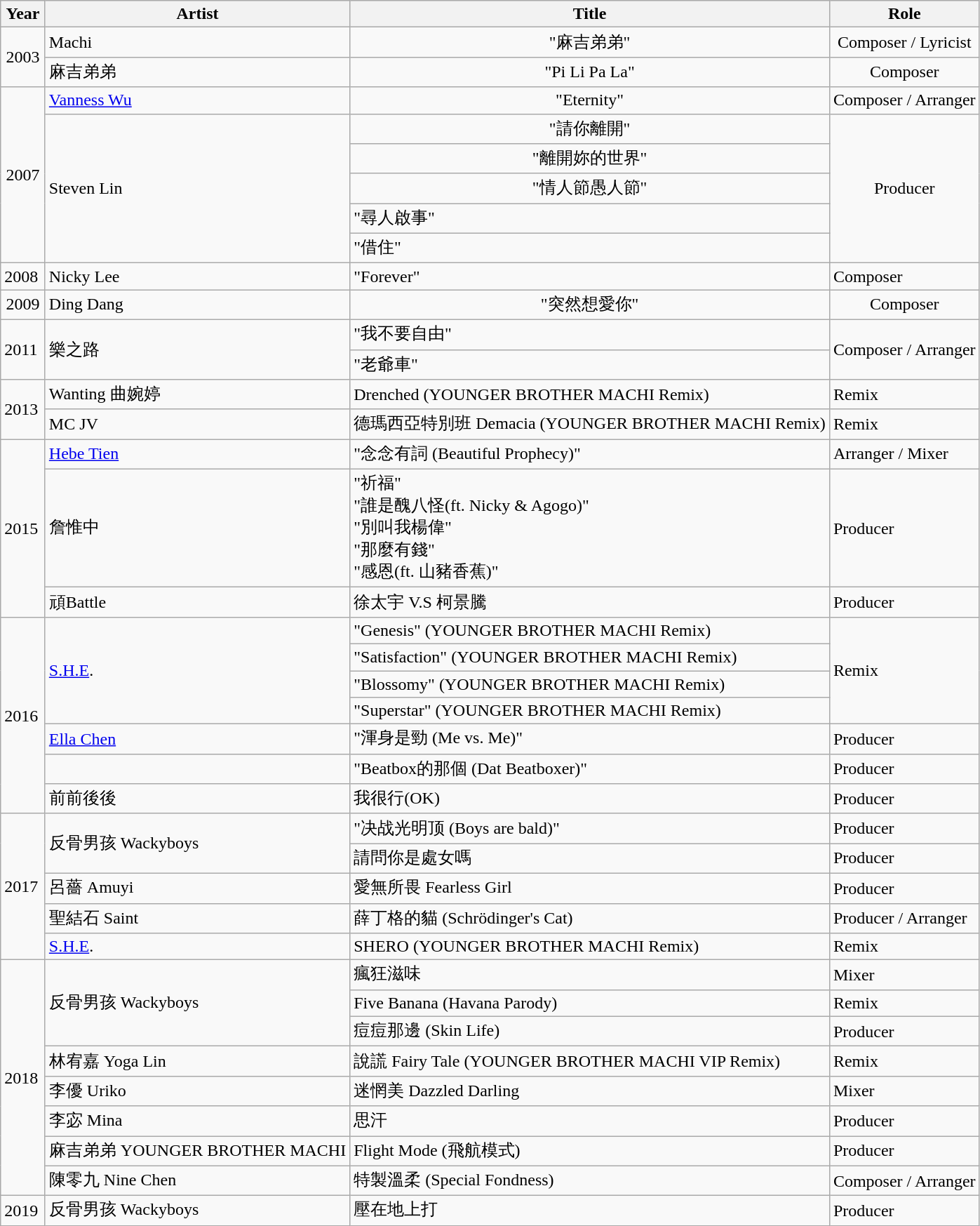<table class="wikitable">
<tr>
<th style="text-align:center; width:35px;">Year</th>
<th>Artist</th>
<th>Title</th>
<th>Role</th>
</tr>
<tr>
<td rowspan="2" style="text-align:center;">2003</td>
<td>Machi</td>
<td style="text-align:center;">"麻吉弟弟"</td>
<td style="text-align:center;">Composer / Lyricist</td>
</tr>
<tr>
<td>麻吉弟弟</td>
<td style="text-align:center;">"Pi Li Pa La"</td>
<td style="text-align:center;">Composer</td>
</tr>
<tr>
<td rowspan="6" style="text-align:center;">2007</td>
<td><a href='#'>Vanness Wu</a></td>
<td style="text-align:center;">"Eternity"</td>
<td style="text-align:center;">Composer / Arranger</td>
</tr>
<tr>
<td rowspan="5">Steven Lin</td>
<td style="text-align:center;">"請你離開"</td>
<td rowspan="5" style="text-align:center;">Producer</td>
</tr>
<tr>
<td style="text-align:center;">"離開妳的世界"</td>
</tr>
<tr>
<td style="text-align:center;">"情人節愚人節"</td>
</tr>
<tr>
<td>"尋人啟事"</td>
</tr>
<tr>
<td>"借住"</td>
</tr>
<tr>
<td>2008</td>
<td>Nicky Lee</td>
<td>"Forever"</td>
<td>Composer</td>
</tr>
<tr>
<td style="text-align:center;">2009</td>
<td>Ding Dang</td>
<td style="text-align:center;">"突然想愛你"</td>
<td style="text-align:center;">Composer</td>
</tr>
<tr>
<td rowspan="2">2011</td>
<td rowspan="2">樂之路</td>
<td>"我不要自由"</td>
<td rowspan="2">Composer / Arranger</td>
</tr>
<tr>
<td>"老爺車"</td>
</tr>
<tr>
<td rowspan="2">2013</td>
<td>Wanting 曲婉婷</td>
<td>Drenched (YOUNGER BROTHER MACHI Remix)</td>
<td>Remix</td>
</tr>
<tr>
<td>MC JV</td>
<td>德瑪西亞特別班 Demacia (YOUNGER BROTHER MACHI Remix)</td>
<td>Remix</td>
</tr>
<tr>
<td rowspan="3">2015</td>
<td><a href='#'>Hebe Tien</a></td>
<td>"念念有詞 (Beautiful Prophecy)" </td>
<td>Arranger / Mixer</td>
</tr>
<tr>
<td>詹惟中</td>
<td>"祈福"<br>"誰是醜八怪(ft. Nicky & Agogo)"<br>"別叫我楊偉"<br>"那麼有錢"<br>"感恩(ft. 山豬香蕉)"</td>
<td>Producer</td>
</tr>
<tr>
<td>頑Battle</td>
<td>徐太宇 V.S 柯景騰</td>
<td>Producer</td>
</tr>
<tr>
<td rowspan="7">2016</td>
<td rowspan="4"><a href='#'>S.H.E</a>.</td>
<td>"Genesis" (YOUNGER BROTHER MACHI Remix)</td>
<td rowspan="4">Remix</td>
</tr>
<tr>
<td>"Satisfaction" (YOUNGER BROTHER MACHI Remix)</td>
</tr>
<tr>
<td>"Blossomy" (YOUNGER BROTHER MACHI Remix)</td>
</tr>
<tr>
<td>"Superstar" (YOUNGER BROTHER MACHI Remix)</td>
</tr>
<tr>
<td><a href='#'>Ella Chen</a></td>
<td>"渾身是勁 (Me vs. Me)"</td>
<td>Producer</td>
</tr>
<tr>
<td></td>
<td>"Beatbox的那個 (Dat Beatboxer)"</td>
<td>Producer</td>
</tr>
<tr>
<td>前前後後</td>
<td>我很行(OK)</td>
<td>Producer</td>
</tr>
<tr>
<td rowspan="5">2017</td>
<td rowspan="2">反骨男孩 Wackyboys</td>
<td>"决战光明顶 (Boys are bald)"</td>
<td>Producer</td>
</tr>
<tr>
<td>請問你是處女嗎</td>
<td>Producer</td>
</tr>
<tr>
<td>呂薔 Amuyi</td>
<td>愛無所畏 Fearless Girl</td>
<td>Producer</td>
</tr>
<tr>
<td>聖結石 Saint</td>
<td>薛丁格的貓 (Schrödinger's Cat)</td>
<td>Producer / Arranger</td>
</tr>
<tr>
<td><a href='#'>S.H.E</a>.</td>
<td>SHERO (YOUNGER BROTHER MACHI Remix)</td>
<td>Remix</td>
</tr>
<tr>
<td rowspan="8">2018</td>
<td rowspan="3">反骨男孩 Wackyboys</td>
<td>瘋狂滋味</td>
<td>Mixer</td>
</tr>
<tr>
<td>Five Banana (Havana Parody)</td>
<td>Remix</td>
</tr>
<tr>
<td>痘痘那邊 (Skin Life)</td>
<td>Producer</td>
</tr>
<tr>
<td>林宥嘉 Yoga Lin</td>
<td>說謊 Fairy Tale (YOUNGER BROTHER MACHI VIP Remix)</td>
<td>Remix</td>
</tr>
<tr>
<td>李優 Uriko</td>
<td>迷惘美 Dazzled Darling</td>
<td>Mixer</td>
</tr>
<tr>
<td>李宓 Mina</td>
<td>思汗</td>
<td>Producer</td>
</tr>
<tr>
<td>麻吉弟弟  YOUNGER BROTHER MACHI</td>
<td>Flight Mode (飛航模式)</td>
<td>Producer</td>
</tr>
<tr>
<td>陳零九 Nine Chen</td>
<td>特製溫柔 (Special Fondness)</td>
<td>Composer / Arranger</td>
</tr>
<tr>
<td>2019</td>
<td>反骨男孩 Wackyboys</td>
<td>壓在地上打</td>
<td>Producer</td>
</tr>
</table>
